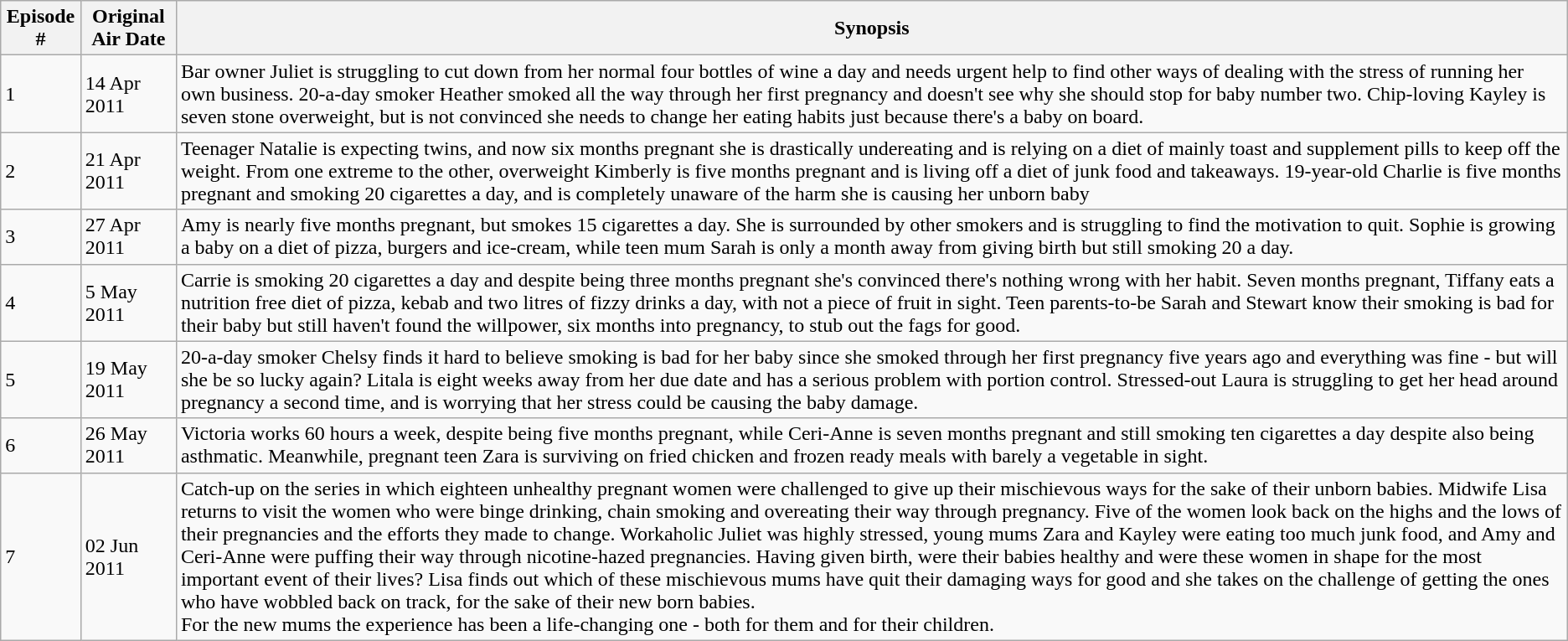<table class="wikitable">
<tr>
<th>Episode #</th>
<th>Original Air Date</th>
<th>Synopsis</th>
</tr>
<tr>
<td>1</td>
<td>14 Apr 2011</td>
<td>Bar owner Juliet is struggling to cut down from her normal four bottles of wine a day and needs urgent help to find other ways of dealing with the stress of running her own business. 20-a-day smoker Heather smoked all the way through her first pregnancy and doesn't see why she should stop for baby number two. Chip-loving Kayley is seven stone overweight, but is not convinced she needs to change her eating habits just because there's a baby on board.</td>
</tr>
<tr>
<td>2</td>
<td>21 Apr 2011</td>
<td>Teenager Natalie is expecting twins, and now six months pregnant she is drastically undereating and is relying on a diet of mainly toast and supplement pills to keep off the weight. From one extreme to the other, overweight Kimberly is five months pregnant and is living off a diet of junk food and takeaways. 19-year-old Charlie is five months pregnant and smoking 20 cigarettes a day, and is completely unaware of the harm she is causing her unborn baby</td>
</tr>
<tr>
<td>3</td>
<td>27 Apr 2011</td>
<td>Amy is nearly five months pregnant, but smokes 15 cigarettes a day. She is surrounded by other smokers and is struggling to find the motivation to quit. Sophie is growing a baby on a diet of pizza, burgers and ice-cream, while teen mum Sarah is only a month away from giving birth but still smoking 20 a day.</td>
</tr>
<tr>
<td>4</td>
<td>5 May 2011</td>
<td>Carrie is smoking 20 cigarettes a day and despite being three months pregnant she's convinced there's nothing wrong with her habit. Seven months pregnant, Tiffany eats a nutrition free diet of pizza, kebab and two litres of fizzy drinks a day, with not a piece of fruit in sight. Teen parents-to-be Sarah and Stewart know their smoking is bad for their baby but still haven't found the willpower, six months into pregnancy, to stub out the fags for good.</td>
</tr>
<tr>
<td>5</td>
<td>19 May 2011</td>
<td>20-a-day smoker Chelsy finds it hard to believe smoking is bad for her baby since she smoked through her first pregnancy five years ago and everything was fine - but will she be so lucky again? Litala is eight weeks away from her due date and has a serious problem with portion control. Stressed-out Laura is struggling to get her head around pregnancy a second time, and is worrying that her stress could be causing the baby damage.</td>
</tr>
<tr>
<td>6</td>
<td>26 May 2011</td>
<td>Victoria works 60 hours a week, despite being five months pregnant, while Ceri-Anne is seven months pregnant and still smoking ten cigarettes a day despite also being asthmatic. Meanwhile, pregnant teen Zara is surviving on fried chicken and frozen ready meals with barely a vegetable in sight.</td>
</tr>
<tr>
<td>7</td>
<td>02 Jun 2011</td>
<td>Catch-up on the series in which eighteen unhealthy pregnant women were challenged to give up their mischievous ways for the sake of their unborn babies. Midwife Lisa returns to visit the women who were binge drinking, chain smoking and overeating their way through pregnancy. Five of the women look back on the highs and the lows of their pregnancies and the efforts they made to change. Workaholic Juliet was highly stressed, young mums Zara and Kayley were eating too much junk food, and Amy and Ceri-Anne were puffing their way through nicotine-hazed pregnancies. Having given birth, were their babies healthy and were these women in shape for the most important event of their lives? Lisa finds out which of these mischievous mums have quit their damaging ways for good and she takes on the challenge of getting the ones who have wobbled back on track, for the sake of their new born babies.<br>For the new mums the experience has been a life-changing one - both for them and for their children.</td>
</tr>
</table>
